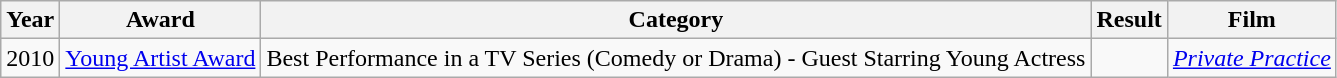<table class="wikitable">
<tr>
<th>Year</th>
<th>Award</th>
<th>Category</th>
<th>Result</th>
<th>Film</th>
</tr>
<tr>
<td>2010</td>
<td><a href='#'>Young Artist Award</a></td>
<td>Best Performance in a TV Series (Comedy or Drama) - Guest Starring Young Actress</td>
<td></td>
<td><em><a href='#'>Private Practice</a></em></td>
</tr>
</table>
